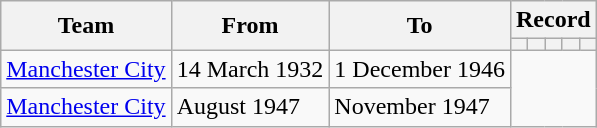<table class=wikitable style="text-align: center">
<tr>
<th rowspan=2>Team</th>
<th rowspan=2>From</th>
<th rowspan=2>To</th>
<th colspan=5>Record</th>
</tr>
<tr>
<th></th>
<th></th>
<th></th>
<th></th>
<th></th>
</tr>
<tr>
<td align=left><a href='#'>Manchester City</a></td>
<td align=left>14 March 1932</td>
<td align=left>1 December 1946<br></td>
</tr>
<tr>
<td align=left><a href='#'>Manchester City</a></td>
<td align=left>August 1947</td>
<td align=left>November 1947<br></td>
</tr>
</table>
